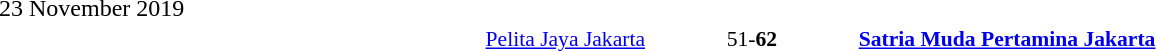<table cellspacing="1" style="width:100%;">
<tr>
<td>23 November 2019</td>
</tr>
<tr style="font-size:90%">
<td align="right"><a href='#'>Pelita Jaya Jakarta</a></td>
<td></td>
<td align="center">51-<strong>62</strong></td>
<td></td>
<td><strong><a href='#'>Satria Muda Pertamina Jakarta</a></strong></td>
</tr>
</table>
